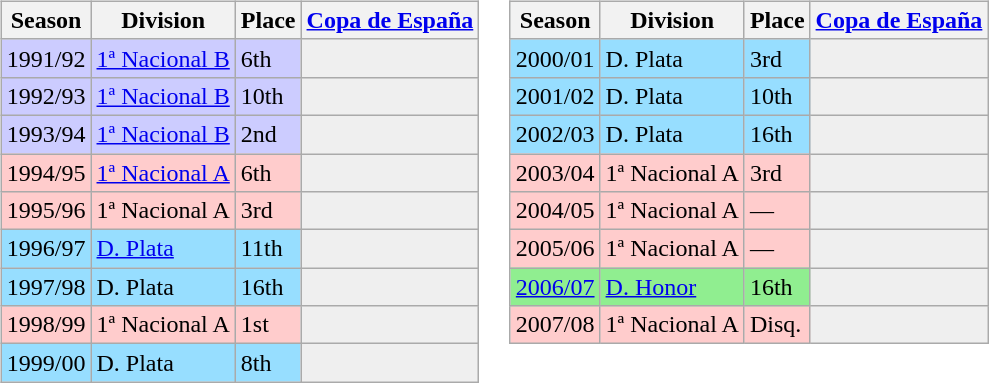<table>
<tr>
<td valign="top" width=0%><br><table class="wikitable">
<tr style="background:#f0f6fa;">
<th><strong>Season</strong></th>
<th><strong>Division</strong></th>
<th><strong>Place</strong></th>
<th><strong><a href='#'>Copa de España</a></strong></th>
</tr>
<tr>
<td style="background:#ccccff;">1991/92</td>
<td style="background:#ccccff;"><a href='#'>1ª Nacional B</a></td>
<td style="background:#ccccff;">6th</td>
<th style="background:#efefef;"></th>
</tr>
<tr>
<td style="background:#ccccff;">1992/93</td>
<td style="background:#ccccff;"><a href='#'>1ª Nacional B</a></td>
<td style="background:#ccccff;">10th</td>
<th style="background:#efefef;"></th>
</tr>
<tr>
<td style="background:#ccccff;">1993/94</td>
<td style="background:#ccccff;"><a href='#'>1ª Nacional B</a></td>
<td style="background:#ccccff;">2nd</td>
<th style="background:#efefef;"></th>
</tr>
<tr>
<td style="background:#FFCCCC;">1994/95</td>
<td style="background:#FFCCCC;"><a href='#'>1ª Nacional A</a></td>
<td style="background:#FFCCCC;">6th</td>
<th style="background:#efefef;"></th>
</tr>
<tr>
<td style="background:#FFCCCC;">1995/96</td>
<td style="background:#FFCCCC;">1ª Nacional A</td>
<td style="background:#FFCCCC;">3rd</td>
<th style="background:#efefef;"></th>
</tr>
<tr>
<td style="background:#97DEFF;">1996/97</td>
<td style="background:#97DEFF;"><a href='#'>D. Plata</a></td>
<td style="background:#97DEFF;">11th</td>
<th style="background:#efefef;"></th>
</tr>
<tr>
<td style="background:#97DEFF;">1997/98</td>
<td style="background:#97DEFF;">D. Plata</td>
<td style="background:#97DEFF;">16th</td>
<th style="background:#efefef;"></th>
</tr>
<tr>
<td style="background:#FFCCCC;">1998/99</td>
<td style="background:#FFCCCC;">1ª Nacional A</td>
<td style="background:#FFCCCC;">1st</td>
<th style="background:#efefef;"></th>
</tr>
<tr>
<td style="background:#97DEFF;">1999/00</td>
<td style="background:#97DEFF;">D. Plata</td>
<td style="background:#97DEFF;">8th</td>
<th style="background:#efefef;"></th>
</tr>
</table>
</td>
<td valign="top" width=0%><br><table class="wikitable">
<tr style="background:#f0f6fa;">
<th><strong>Season</strong></th>
<th><strong>Division</strong></th>
<th><strong>Place</strong></th>
<th><strong><a href='#'>Copa de España</a></strong></th>
</tr>
<tr>
<td style="background:#97DEFF;">2000/01</td>
<td style="background:#97DEFF;">D. Plata</td>
<td style="background:#97DEFF;">3rd</td>
<th style="background:#efefef;"></th>
</tr>
<tr>
<td style="background:#97DEFF;">2001/02</td>
<td style="background:#97DEFF;">D. Plata</td>
<td style="background:#97DEFF;">10th</td>
<th style="background:#efefef;"></th>
</tr>
<tr>
<td style="background:#97DEFF;">2002/03</td>
<td style="background:#97DEFF;">D. Plata</td>
<td style="background:#97DEFF;">16th</td>
<th style="background:#efefef;"></th>
</tr>
<tr>
<td style="background:#FFCCCC;">2003/04</td>
<td style="background:#FFCCCC;">1ª Nacional A</td>
<td style="background:#FFCCCC;">3rd</td>
<th style="background:#efefef;"></th>
</tr>
<tr>
<td style="background:#FFCCCC;">2004/05</td>
<td style="background:#FFCCCC;">1ª Nacional A</td>
<td style="background:#FFCCCC;">—</td>
<th style="background:#efefef;"></th>
</tr>
<tr>
<td style="background:#FFCCCC;">2005/06</td>
<td style="background:#FFCCCC;">1ª Nacional A</td>
<td style="background:#FFCCCC;">—</td>
<th style="background:#efefef;"></th>
</tr>
<tr>
<td style="background:#90EE90;"><a href='#'>2006/07</a></td>
<td style="background:#90EE90;"><a href='#'>D. Honor</a></td>
<td style="background:#90EE90;">16th</td>
<th style="background:#efefef;"></th>
</tr>
<tr>
<td style="background:#FFCCCC;">2007/08</td>
<td style="background:#FFCCCC;">1ª Nacional A</td>
<td style="background:#FFCCCC;">Disq.</td>
<th style="background:#efefef;"></th>
</tr>
</table>
</td>
</tr>
</table>
